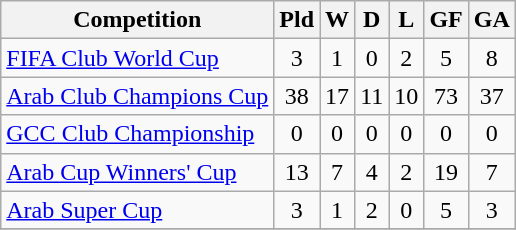<table class="wikitable">
<tr>
<th>Competition</th>
<th>Pld</th>
<th>W</th>
<th>D</th>
<th>L</th>
<th>GF</th>
<th>GA</th>
</tr>
<tr>
<td><a href='#'>FIFA Club World Cup</a></td>
<td style="text-align:center;">3</td>
<td style="text-align:center;">1</td>
<td style="text-align:center;">0</td>
<td style="text-align:center;">2</td>
<td style="text-align:center;">5</td>
<td style="text-align:center;">8</td>
</tr>
<tr>
<td><a href='#'>Arab Club Champions Cup</a></td>
<td style="text-align:center;">38</td>
<td style="text-align:center;">17</td>
<td style="text-align:center;">11</td>
<td style="text-align:center;">10</td>
<td style="text-align:center;">73</td>
<td style="text-align:center;">37</td>
</tr>
<tr>
<td><a href='#'>GCC Club Championship</a></td>
<td style="text-align:center;">0</td>
<td style="text-align:center;">0</td>
<td style="text-align:center;">0</td>
<td style="text-align:center;">0</td>
<td style="text-align:center;">0</td>
<td style="text-align:center;">0</td>
</tr>
<tr>
<td><a href='#'>Arab Cup Winners' Cup</a></td>
<td style="text-align:center;">13</td>
<td style="text-align:center;">7</td>
<td style="text-align:center;">4</td>
<td style="text-align:center;">2</td>
<td style="text-align:center;">19</td>
<td style="text-align:center;">7</td>
</tr>
<tr>
<td><a href='#'>Arab Super Cup</a></td>
<td style="text-align:center;">3</td>
<td style="text-align:center;">1</td>
<td style="text-align:center;">2</td>
<td style="text-align:center;">0</td>
<td style="text-align:center;">5</td>
<td style="text-align:center;">3</td>
</tr>
<tr>
</tr>
</table>
